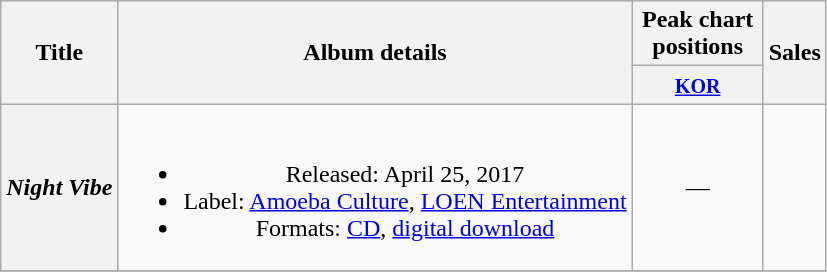<table class="wikitable plainrowheaders" style="text-align:center;">
<tr>
<th scope="col" rowspan="2">Title</th>
<th scope="col" rowspan="2">Album details</th>
<th scope="col" colspan="1" style="width:5em;">Peak chart positions</th>
<th scope="col" rowspan="2">Sales</th>
</tr>
<tr>
<th><small><a href='#'>KOR</a></small><br></th>
</tr>
<tr>
<th scope="row"><em>Night Vibe</em></th>
<td><br><ul><li>Released: April 25, 2017</li><li>Label: <a href='#'>Amoeba Culture</a>, <a href='#'>LOEN Entertainment</a></li><li>Formats: <a href='#'>CD</a>, <a href='#'>digital download</a></li></ul></td>
<td>—</td>
<td></td>
</tr>
<tr>
</tr>
</table>
